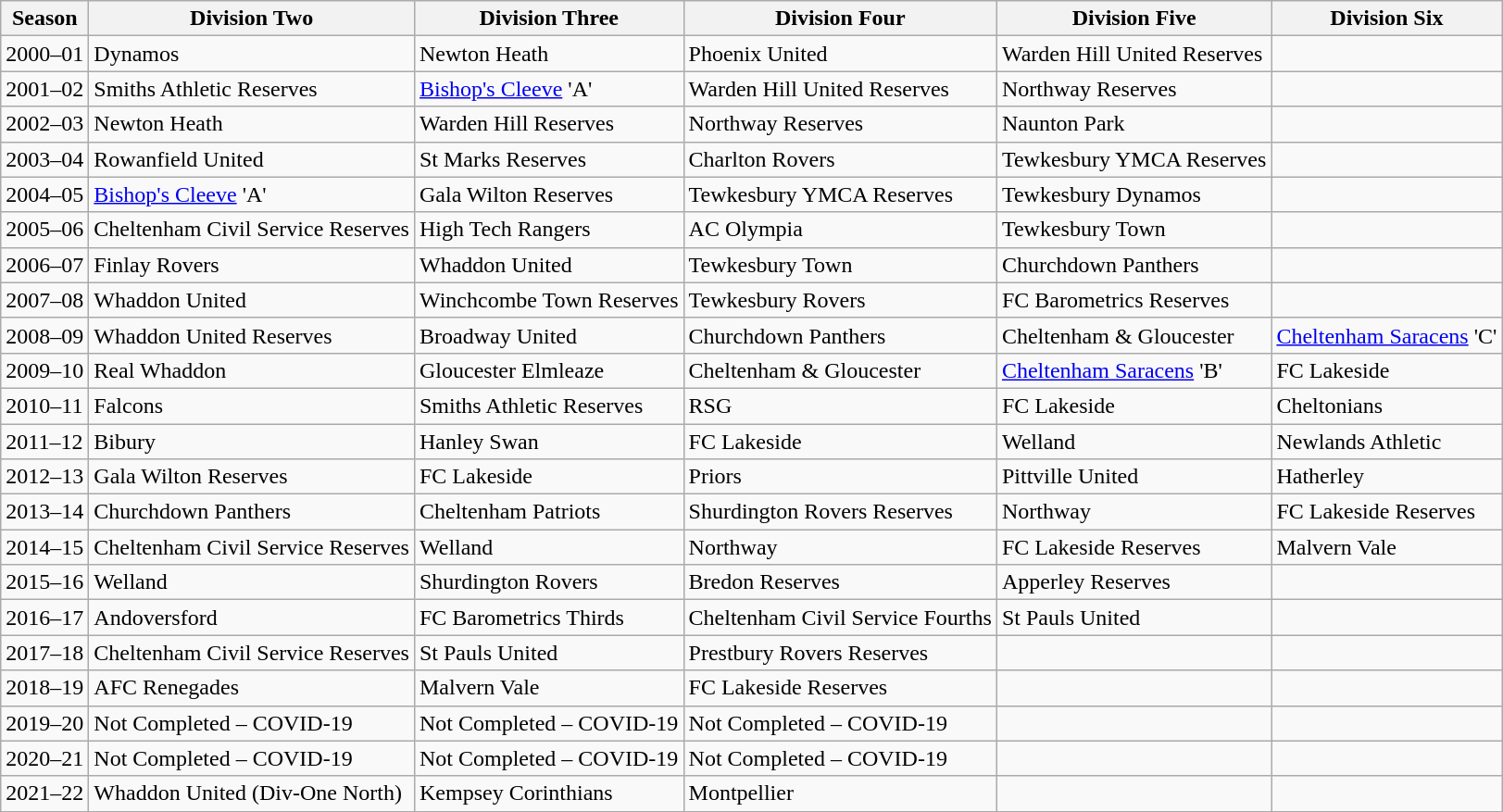<table class="wikitable" style="textalign-center">
<tr>
<th>Season</th>
<th>Division Two</th>
<th>Division Three</th>
<th>Division Four</th>
<th>Division Five</th>
<th>Division Six</th>
</tr>
<tr>
<td>2000–01</td>
<td>Dynamos</td>
<td>Newton Heath</td>
<td>Phoenix United</td>
<td>Warden Hill United Reserves</td>
<td></td>
</tr>
<tr>
<td>2001–02</td>
<td>Smiths Athletic Reserves</td>
<td><a href='#'>Bishop's Cleeve</a> 'A'</td>
<td>Warden Hill United Reserves</td>
<td>Northway Reserves</td>
<td></td>
</tr>
<tr>
<td>2002–03</td>
<td>Newton Heath</td>
<td>Warden Hill Reserves</td>
<td>Northway Reserves</td>
<td>Naunton Park</td>
<td></td>
</tr>
<tr>
<td>2003–04</td>
<td>Rowanfield United</td>
<td>St Marks Reserves</td>
<td>Charlton Rovers</td>
<td>Tewkesbury YMCA Reserves</td>
<td></td>
</tr>
<tr>
<td>2004–05</td>
<td><a href='#'>Bishop's Cleeve</a> 'A'</td>
<td>Gala Wilton Reserves</td>
<td>Tewkesbury YMCA Reserves</td>
<td>Tewkesbury Dynamos</td>
<td></td>
</tr>
<tr>
<td>2005–06</td>
<td>Cheltenham Civil Service Reserves</td>
<td>High Tech Rangers</td>
<td>AC Olympia</td>
<td>Tewkesbury Town</td>
<td></td>
</tr>
<tr>
<td>2006–07</td>
<td>Finlay Rovers</td>
<td>Whaddon United</td>
<td>Tewkesbury Town</td>
<td>Churchdown Panthers</td>
<td></td>
</tr>
<tr>
<td>2007–08</td>
<td>Whaddon United</td>
<td>Winchcombe Town Reserves</td>
<td>Tewkesbury Rovers</td>
<td>FC Barometrics Reserves</td>
<td></td>
</tr>
<tr>
<td>2008–09</td>
<td>Whaddon United Reserves</td>
<td>Broadway United</td>
<td>Churchdown Panthers</td>
<td>Cheltenham & Gloucester</td>
<td><a href='#'>Cheltenham Saracens</a> 'C'</td>
</tr>
<tr>
<td>2009–10</td>
<td>Real Whaddon</td>
<td>Gloucester Elmleaze</td>
<td>Cheltenham & Gloucester</td>
<td><a href='#'>Cheltenham Saracens</a> 'B'</td>
<td>FC Lakeside</td>
</tr>
<tr>
<td>2010–11</td>
<td>Falcons</td>
<td>Smiths Athletic Reserves</td>
<td>RSG</td>
<td>FC Lakeside</td>
<td>Cheltonians</td>
</tr>
<tr>
<td>2011–12</td>
<td>Bibury</td>
<td>Hanley Swan</td>
<td>FC Lakeside</td>
<td>Welland</td>
<td>Newlands Athletic</td>
</tr>
<tr>
<td>2012–13</td>
<td>Gala Wilton Reserves</td>
<td>FC Lakeside</td>
<td>Priors</td>
<td>Pittville United</td>
<td>Hatherley</td>
</tr>
<tr>
<td>2013–14</td>
<td>Churchdown Panthers</td>
<td>Cheltenham Patriots</td>
<td>Shurdington Rovers Reserves</td>
<td>Northway</td>
<td>FC Lakeside Reserves</td>
</tr>
<tr>
<td>2014–15</td>
<td>Cheltenham Civil Service Reserves</td>
<td>Welland</td>
<td>Northway</td>
<td>FC Lakeside Reserves</td>
<td>Malvern Vale</td>
</tr>
<tr>
<td>2015–16</td>
<td>Welland</td>
<td>Shurdington Rovers</td>
<td>Bredon Reserves</td>
<td>Apperley Reserves</td>
<td></td>
</tr>
<tr>
<td>2016–17</td>
<td>Andoversford</td>
<td>FC Barometrics Thirds</td>
<td>Cheltenham Civil Service Fourths</td>
<td>St Pauls United</td>
<td></td>
</tr>
<tr>
<td>2017–18</td>
<td>Cheltenham Civil Service Reserves</td>
<td>St Pauls United</td>
<td>Prestbury Rovers Reserves</td>
<td></td>
</tr>
<tr>
<td>2018–19</td>
<td>AFC Renegades</td>
<td>Malvern Vale</td>
<td>FC Lakeside Reserves</td>
<td></td>
<td></td>
</tr>
<tr>
<td>2019–20</td>
<td>Not Completed – COVID-19</td>
<td>Not Completed – COVID-19</td>
<td>Not Completed – COVID-19</td>
<td></td>
<td></td>
</tr>
<tr>
<td>2020–21</td>
<td>Not Completed – COVID-19</td>
<td>Not Completed – COVID-19</td>
<td>Not Completed – COVID-19</td>
<td></td>
<td></td>
</tr>
<tr>
<td>2021–22</td>
<td>Whaddon United (Div-One North)</td>
<td>Kempsey Corinthians</td>
<td>Montpellier</td>
<td></td>
<td></td>
</tr>
</table>
